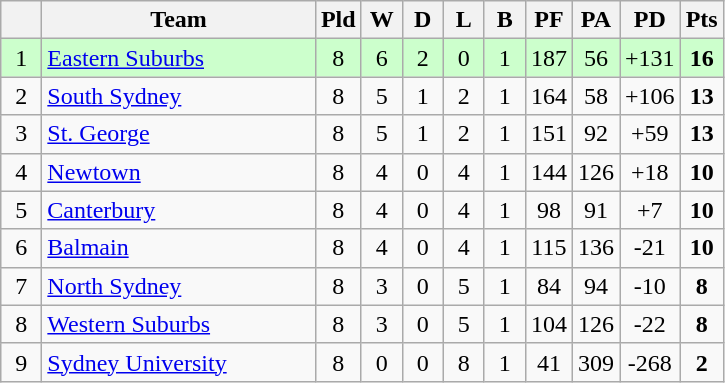<table class="wikitable" style="text-align:center;">
<tr>
<th width=20 abbr="Position"></th>
<th width=175>Team</th>
<th width=20 abbr="Played">Pld</th>
<th width=20 abbr="Won">W</th>
<th width=20 abbr="Drawn">D</th>
<th width=20 abbr="Lost">L</th>
<th width=20 abbr="Bye">B</th>
<th width=20 abbr="Points for">PF</th>
<th width=20 abbr="Points against">PA</th>
<th width=20 abbr="Points difference">PD</th>
<th width=20 abbr="Points">Pts</th>
</tr>
<tr style="background: #ccffcc;">
<td>1</td>
<td style="text-align:left;"> <a href='#'>Eastern Suburbs</a></td>
<td>8</td>
<td>6</td>
<td>2</td>
<td>0</td>
<td>1</td>
<td>187</td>
<td>56</td>
<td>+131</td>
<td><strong>16</strong></td>
</tr>
<tr>
<td>2</td>
<td style="text-align:left;"> <a href='#'>South Sydney</a></td>
<td>8</td>
<td>5</td>
<td>1</td>
<td>2</td>
<td>1</td>
<td>164</td>
<td>58</td>
<td>+106</td>
<td><strong>13</strong></td>
</tr>
<tr>
<td>3</td>
<td style="text-align:left;"> <a href='#'>St. George</a></td>
<td>8</td>
<td>5</td>
<td>1</td>
<td>2</td>
<td>1</td>
<td>151</td>
<td>92</td>
<td>+59</td>
<td><strong>13</strong></td>
</tr>
<tr>
<td>4</td>
<td style="text-align:left;"> <a href='#'>Newtown</a></td>
<td>8</td>
<td>4</td>
<td>0</td>
<td>4</td>
<td>1</td>
<td>144</td>
<td>126</td>
<td>+18</td>
<td><strong>10</strong></td>
</tr>
<tr>
<td>5</td>
<td style="text-align:left;"> <a href='#'>Canterbury</a></td>
<td>8</td>
<td>4</td>
<td>0</td>
<td>4</td>
<td>1</td>
<td>98</td>
<td>91</td>
<td>+7</td>
<td><strong>10</strong></td>
</tr>
<tr>
<td>6</td>
<td style="text-align:left;"> <a href='#'>Balmain</a></td>
<td>8</td>
<td>4</td>
<td>0</td>
<td>4</td>
<td>1</td>
<td>115</td>
<td>136</td>
<td>-21</td>
<td><strong>10</strong></td>
</tr>
<tr>
<td>7</td>
<td style="text-align:left;"> <a href='#'>North Sydney</a></td>
<td>8</td>
<td>3</td>
<td>0</td>
<td>5</td>
<td>1</td>
<td>84</td>
<td>94</td>
<td>-10</td>
<td><strong>8</strong></td>
</tr>
<tr>
<td>8</td>
<td style="text-align:left;"> <a href='#'>Western Suburbs</a></td>
<td>8</td>
<td>3</td>
<td>0</td>
<td>5</td>
<td>1</td>
<td>104</td>
<td>126</td>
<td>-22</td>
<td><strong>8</strong></td>
</tr>
<tr>
<td>9</td>
<td style="text-align:left;"> <a href='#'>Sydney University</a></td>
<td>8</td>
<td>0</td>
<td>0</td>
<td>8</td>
<td>1</td>
<td>41</td>
<td>309</td>
<td>-268</td>
<td><strong>2</strong></td>
</tr>
</table>
